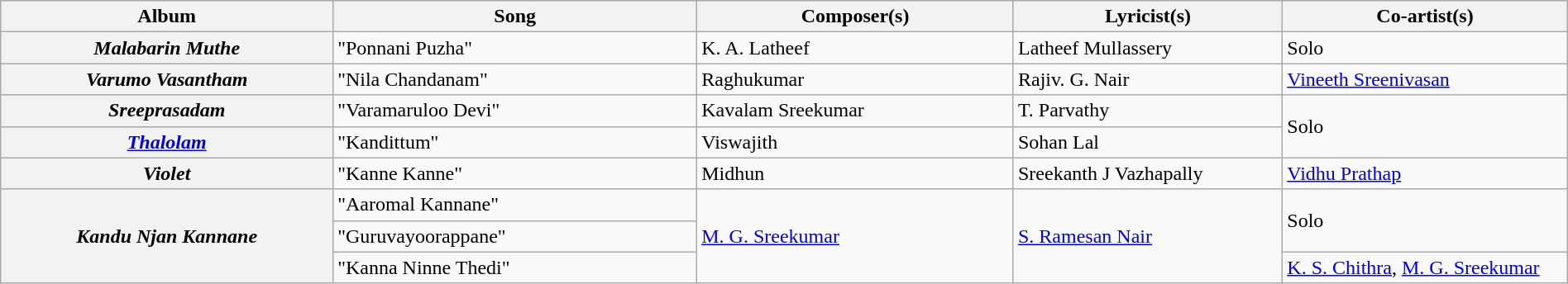<table class="wikitable plainrowheaders" width="100%" textcolor:#000;">
<tr style="background:#cfc; text-align:center;">
<th scope="col" width=21%>Album</th>
<th scope="col" width=23%>Song</th>
<th scope="col" width=20%>Composer(s)</th>
<th scope="col" width=17%>Lyricist(s)</th>
<th scope="col" width=18%>Co-artist(s)</th>
</tr>
<tr>
<th scope="row"><em>Malabarin Muthe</em></th>
<td>"Ponnani Puzha"</td>
<td>K. A. Latheef</td>
<td>Latheef Mullassery</td>
<td>Solo</td>
</tr>
<tr>
<th scope="row"><em>Varumo Vasantham</em></th>
<td>"Nila Chandanam"</td>
<td>Raghukumar</td>
<td>Rajiv. G. Nair</td>
<td><a href='#'>Vineeth Sreenivasan</a></td>
</tr>
<tr>
<th scope="row"><em>Sreeprasadam</em></th>
<td>"Varamaruloo Devi"</td>
<td>Kavalam Sreekumar</td>
<td>T. Parvathy</td>
<td rowspan="2">Solo</td>
</tr>
<tr>
<th scope="row"><em><a href='#'>Thalolam</a></em></th>
<td>"Kandittum"</td>
<td>Viswajith</td>
<td>Sohan Lal</td>
</tr>
<tr>
<th scope="row"><em>Violet</em></th>
<td>"Kanne Kanne"</td>
<td>Midhun</td>
<td>Sreekanth J Vazhapally</td>
<td><a href='#'>Vidhu Prathap</a></td>
</tr>
<tr>
<th scope="row" rowspan="3"><em>Kandu Njan Kannane</em></th>
<td>"Aaromal Kannane"</td>
<td rowspan="3"><a href='#'>M. G. Sreekumar</a></td>
<td rowspan="3"><a href='#'>S. Ramesan Nair</a></td>
<td rowspan="2">Solo</td>
</tr>
<tr>
<td>"Guruvayoorappane"</td>
</tr>
<tr>
<td>"Kanna Ninne Thedi"</td>
<td><a href='#'>K. S. Chithra</a>, <a href='#'>M. G. Sreekumar</a></td>
</tr>
</table>
